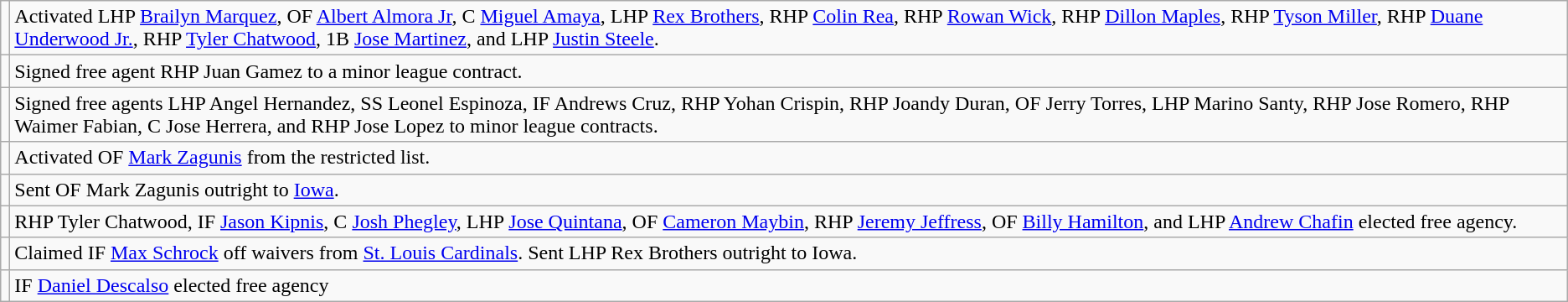<table class="wikitable">
<tr>
<td></td>
<td>Activated LHP <a href='#'>Brailyn Marquez</a>, OF <a href='#'>Albert Almora Jr</a>, C <a href='#'>Miguel Amaya</a>, LHP <a href='#'>Rex Brothers</a>, RHP <a href='#'>Colin Rea</a>, RHP <a href='#'>Rowan Wick</a>, RHP <a href='#'>Dillon Maples</a>, RHP <a href='#'>Tyson Miller</a>, RHP <a href='#'>Duane Underwood Jr.</a>, RHP <a href='#'>Tyler Chatwood</a>, 1B <a href='#'>Jose Martinez</a>, and LHP <a href='#'>Justin Steele</a>.</td>
</tr>
<tr>
<td></td>
<td>Signed free agent RHP Juan Gamez to a minor league contract.</td>
</tr>
<tr>
<td></td>
<td>Signed free agents LHP Angel Hernandez, SS Leonel Espinoza, IF Andrews Cruz, RHP Yohan Crispin, RHP Joandy Duran, OF Jerry Torres, LHP Marino Santy, RHP Jose Romero, RHP Waimer Fabian, C Jose Herrera, and RHP Jose Lopez to minor league contracts.</td>
</tr>
<tr>
<td></td>
<td>Activated OF <a href='#'>Mark Zagunis</a> from the restricted list.</td>
</tr>
<tr>
<td></td>
<td>Sent OF Mark Zagunis outright to <a href='#'>Iowa</a>.</td>
</tr>
<tr>
<td></td>
<td>RHP Tyler Chatwood, IF <a href='#'>Jason Kipnis</a>, C <a href='#'>Josh Phegley</a>, LHP <a href='#'>Jose Quintana</a>, OF <a href='#'>Cameron Maybin</a>, RHP <a href='#'>Jeremy Jeffress</a>, OF <a href='#'>Billy Hamilton</a>, and LHP <a href='#'>Andrew Chafin</a> elected free agency.</td>
</tr>
<tr>
<td></td>
<td>Claimed IF <a href='#'>Max Schrock</a> off waivers from <a href='#'>St. Louis Cardinals</a>. Sent LHP Rex Brothers outright to Iowa.</td>
</tr>
<tr>
<td></td>
<td>IF <a href='#'>Daniel Descalso</a> elected free agency</td>
</tr>
</table>
